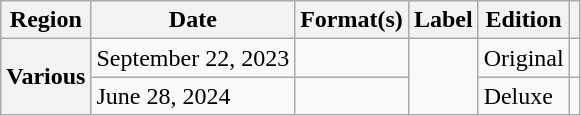<table class="wikitable plainrowheaders">
<tr>
<th scope="col">Region</th>
<th scope="col">Date</th>
<th scope="col">Format(s)</th>
<th scope="col">Label</th>
<th scope="col">Edition</th>
<th scope="col"></th>
</tr>
<tr>
<th rowspan="2" scope="row">Various</th>
<td>September 22, 2023</td>
<td></td>
<td rowspan="2"></td>
<td>Original</td>
<td align="center"></td>
</tr>
<tr>
<td>June 28, 2024</td>
<td></td>
<td>Deluxe</td>
<td align="center"></td>
</tr>
</table>
